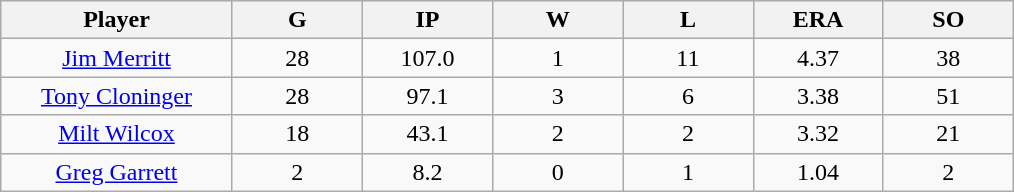<table class="wikitable sortable">
<tr>
<th bgcolor="#DDDDFF" width="16%">Player</th>
<th bgcolor="#DDDDFF" width="9%">G</th>
<th bgcolor="#DDDDFF" width="9%">IP</th>
<th bgcolor="#DDDDFF" width="9%">W</th>
<th bgcolor="#DDDDFF" width="9%">L</th>
<th bgcolor="#DDDDFF" width="9%">ERA</th>
<th bgcolor="#DDDDFF" width="9%">SO</th>
</tr>
<tr align="center">
<td><a href='#'>Jim Merritt</a></td>
<td>28</td>
<td>107.0</td>
<td>1</td>
<td>11</td>
<td>4.37</td>
<td>38</td>
</tr>
<tr align=center>
<td><a href='#'>Tony Cloninger</a></td>
<td>28</td>
<td>97.1</td>
<td>3</td>
<td>6</td>
<td>3.38</td>
<td>51</td>
</tr>
<tr align=center>
<td><a href='#'>Milt Wilcox</a></td>
<td>18</td>
<td>43.1</td>
<td>2</td>
<td>2</td>
<td>3.32</td>
<td>21</td>
</tr>
<tr align=center>
<td><a href='#'>Greg Garrett</a></td>
<td>2</td>
<td>8.2</td>
<td>0</td>
<td>1</td>
<td>1.04</td>
<td>2</td>
</tr>
</table>
